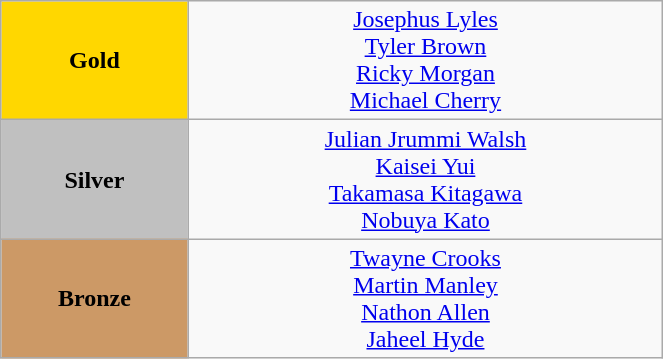<table class="wikitable" style="text-align:center; " width="35%">
<tr>
<td bgcolor="gold"><strong>Gold</strong></td>
<td><a href='#'>Josephus Lyles</a><br><a href='#'>Tyler Brown</a><br><a href='#'>Ricky Morgan</a><br><a href='#'>Michael Cherry</a><br>  <small><em></em></small></td>
</tr>
<tr>
<td bgcolor="silver"><strong>Silver</strong></td>
<td><a href='#'>Julian Jrummi Walsh</a><br><a href='#'>Kaisei Yui</a><br><a href='#'>Takamasa Kitagawa</a><br><a href='#'>Nobuya Kato</a><br>  <small><em></em></small></td>
</tr>
<tr>
<td bgcolor="CC9966"><strong>Bronze</strong></td>
<td><a href='#'>Twayne Crooks</a><br><a href='#'>Martin Manley</a><br><a href='#'>Nathon Allen</a><br><a href='#'>Jaheel Hyde</a><br>  <small><em></em></small></td>
</tr>
</table>
